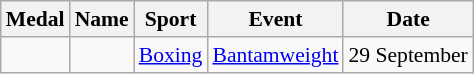<table class="wikitable sortable" style="font-size:90%">
<tr>
<th>Medal</th>
<th>Name</th>
<th>Sport</th>
<th>Event</th>
<th>Date</th>
</tr>
<tr>
<td></td>
<td></td>
<td><a href='#'>Boxing</a></td>
<td><a href='#'>Bantamweight</a></td>
<td>29 September</td>
</tr>
</table>
